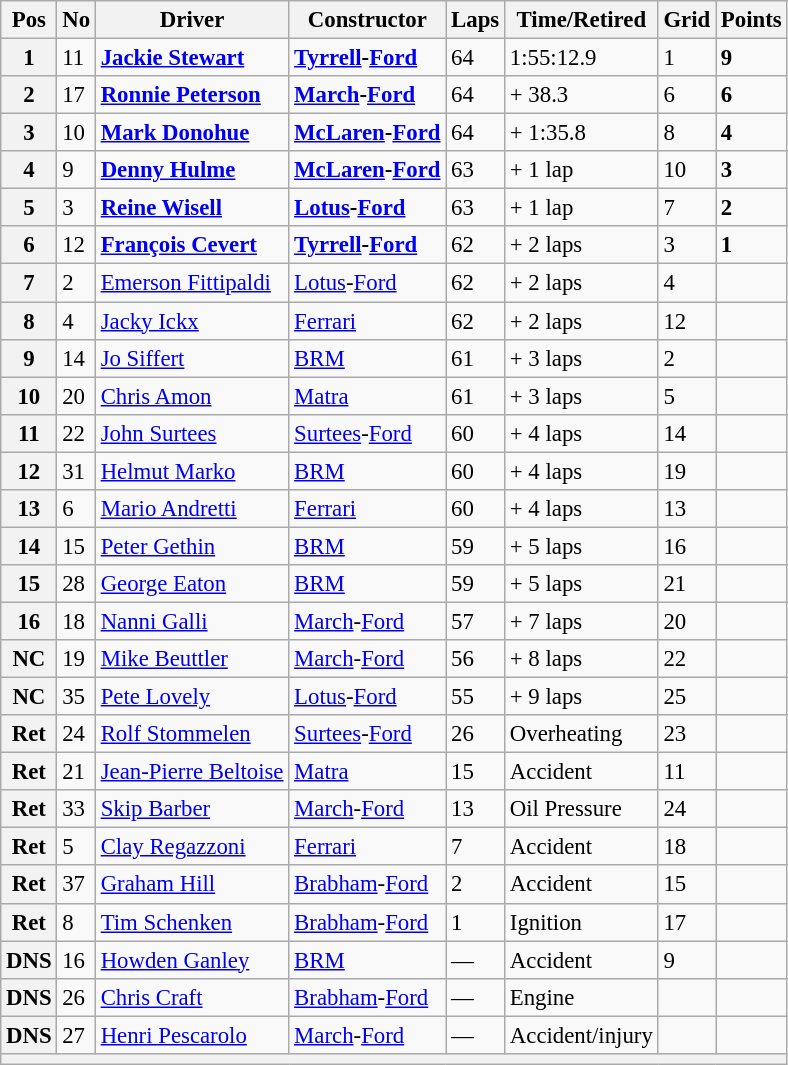<table class="wikitable" style="font-size: 95%;">
<tr>
<th>Pos</th>
<th>No</th>
<th>Driver</th>
<th>Constructor</th>
<th>Laps</th>
<th>Time/Retired</th>
<th>Grid</th>
<th>Points</th>
</tr>
<tr>
<th>1</th>
<td>11</td>
<td> <strong><a href='#'>Jackie Stewart</a></strong></td>
<td><strong><a href='#'>Tyrrell</a>-<a href='#'>Ford</a></strong></td>
<td>64</td>
<td>1:55:12.9</td>
<td>1</td>
<td><strong>9</strong></td>
</tr>
<tr>
<th>2</th>
<td>17</td>
<td> <strong><a href='#'>Ronnie Peterson</a></strong></td>
<td><strong><a href='#'>March</a>-<a href='#'>Ford</a></strong></td>
<td>64</td>
<td>+ 38.3</td>
<td>6</td>
<td><strong>6</strong></td>
</tr>
<tr>
<th>3</th>
<td>10</td>
<td> <strong><a href='#'>Mark Donohue</a></strong></td>
<td><strong><a href='#'>McLaren</a>-<a href='#'>Ford</a></strong></td>
<td>64</td>
<td>+ 1:35.8</td>
<td>8</td>
<td><strong>4</strong></td>
</tr>
<tr>
<th>4</th>
<td>9</td>
<td> <strong><a href='#'>Denny Hulme</a></strong></td>
<td><strong><a href='#'>McLaren</a>-<a href='#'>Ford</a></strong></td>
<td>63</td>
<td>+ 1 lap</td>
<td>10</td>
<td><strong>3</strong></td>
</tr>
<tr>
<th>5</th>
<td>3</td>
<td> <strong><a href='#'>Reine Wisell</a></strong></td>
<td><strong><a href='#'>Lotus</a>-<a href='#'>Ford</a></strong></td>
<td>63</td>
<td>+ 1 lap</td>
<td>7</td>
<td><strong>2</strong></td>
</tr>
<tr>
<th>6</th>
<td>12</td>
<td> <strong><a href='#'>François Cevert</a></strong></td>
<td><strong><a href='#'>Tyrrell</a>-<a href='#'>Ford</a></strong></td>
<td>62</td>
<td>+ 2 laps</td>
<td>3</td>
<td><strong>1</strong></td>
</tr>
<tr>
<th>7</th>
<td>2</td>
<td> <a href='#'>Emerson Fittipaldi</a></td>
<td><a href='#'>Lotus</a>-<a href='#'>Ford</a></td>
<td>62</td>
<td>+ 2 laps</td>
<td>4</td>
<td></td>
</tr>
<tr>
<th>8</th>
<td>4</td>
<td> <a href='#'>Jacky Ickx</a></td>
<td><a href='#'>Ferrari</a></td>
<td>62</td>
<td>+ 2 laps</td>
<td>12</td>
<td></td>
</tr>
<tr>
<th>9</th>
<td>14</td>
<td> <a href='#'>Jo Siffert</a></td>
<td><a href='#'>BRM</a></td>
<td>61</td>
<td>+ 3 laps</td>
<td>2</td>
<td></td>
</tr>
<tr>
<th>10</th>
<td>20</td>
<td> <a href='#'>Chris Amon</a></td>
<td><a href='#'>Matra</a></td>
<td>61</td>
<td>+ 3 laps</td>
<td>5</td>
<td></td>
</tr>
<tr>
<th>11</th>
<td>22</td>
<td> <a href='#'>John Surtees</a></td>
<td><a href='#'>Surtees</a>-<a href='#'>Ford</a></td>
<td>60</td>
<td>+ 4 laps</td>
<td>14</td>
<td></td>
</tr>
<tr>
<th>12</th>
<td>31</td>
<td> <a href='#'>Helmut Marko</a></td>
<td><a href='#'>BRM</a></td>
<td>60</td>
<td>+ 4 laps</td>
<td>19</td>
<td></td>
</tr>
<tr>
<th>13</th>
<td>6</td>
<td> <a href='#'>Mario Andretti</a></td>
<td><a href='#'>Ferrari</a></td>
<td>60</td>
<td>+ 4 laps</td>
<td>13</td>
<td></td>
</tr>
<tr>
<th>14</th>
<td>15</td>
<td> <a href='#'>Peter Gethin</a></td>
<td><a href='#'>BRM</a></td>
<td>59</td>
<td>+ 5 laps</td>
<td>16</td>
<td></td>
</tr>
<tr>
<th>15</th>
<td>28</td>
<td> <a href='#'>George Eaton</a></td>
<td><a href='#'>BRM</a></td>
<td>59</td>
<td>+ 5 laps</td>
<td>21</td>
<td></td>
</tr>
<tr>
<th>16</th>
<td>18</td>
<td> <a href='#'>Nanni Galli</a></td>
<td><a href='#'>March</a>-<a href='#'>Ford</a></td>
<td>57</td>
<td>+ 7 laps</td>
<td>20</td>
<td></td>
</tr>
<tr>
<th>NC</th>
<td>19</td>
<td> <a href='#'>Mike Beuttler</a></td>
<td><a href='#'>March</a>-<a href='#'>Ford</a></td>
<td>56</td>
<td>+ 8 laps</td>
<td>22</td>
<td></td>
</tr>
<tr>
<th>NC</th>
<td>35</td>
<td> <a href='#'>Pete Lovely</a></td>
<td><a href='#'>Lotus</a>-<a href='#'>Ford</a></td>
<td>55</td>
<td>+ 9 laps</td>
<td>25</td>
<td></td>
</tr>
<tr>
<th>Ret</th>
<td>24</td>
<td> <a href='#'>Rolf Stommelen</a></td>
<td><a href='#'>Surtees</a>-<a href='#'>Ford</a></td>
<td>26</td>
<td>Overheating</td>
<td>23</td>
<td></td>
</tr>
<tr>
<th>Ret</th>
<td>21</td>
<td> <a href='#'>Jean-Pierre Beltoise</a></td>
<td><a href='#'>Matra</a></td>
<td>15</td>
<td>Accident</td>
<td>11</td>
<td></td>
</tr>
<tr>
<th>Ret</th>
<td>33</td>
<td> <a href='#'>Skip Barber</a></td>
<td><a href='#'>March</a>-<a href='#'>Ford</a></td>
<td>13</td>
<td>Oil Pressure</td>
<td>24</td>
<td></td>
</tr>
<tr>
<th>Ret</th>
<td>5</td>
<td> <a href='#'>Clay Regazzoni</a></td>
<td><a href='#'>Ferrari</a></td>
<td>7</td>
<td>Accident</td>
<td>18</td>
<td></td>
</tr>
<tr>
<th>Ret</th>
<td>37</td>
<td> <a href='#'>Graham Hill</a></td>
<td><a href='#'>Brabham</a>-<a href='#'>Ford</a></td>
<td>2</td>
<td>Accident</td>
<td>15</td>
<td></td>
</tr>
<tr>
<th>Ret</th>
<td>8</td>
<td> <a href='#'>Tim Schenken</a></td>
<td><a href='#'>Brabham</a>-<a href='#'>Ford</a></td>
<td>1</td>
<td>Ignition</td>
<td>17</td>
<td></td>
</tr>
<tr>
<th>DNS</th>
<td>16</td>
<td> <a href='#'>Howden Ganley</a></td>
<td><a href='#'>BRM</a></td>
<td>—</td>
<td>Accident</td>
<td>9</td>
<td></td>
</tr>
<tr>
<th>DNS</th>
<td>26</td>
<td> <a href='#'>Chris Craft</a></td>
<td><a href='#'>Brabham</a>-<a href='#'>Ford</a></td>
<td>—</td>
<td>Engine</td>
<td></td>
<td></td>
</tr>
<tr>
<th>DNS</th>
<td>27</td>
<td> <a href='#'>Henri Pescarolo</a></td>
<td><a href='#'>March</a>-<a href='#'>Ford</a></td>
<td>—</td>
<td>Accident/injury</td>
<td></td>
<td></td>
</tr>
<tr>
<th colspan="8"></th>
</tr>
</table>
